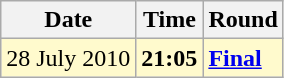<table class="wikitable">
<tr>
<th>Date</th>
<th>Time</th>
<th>Round</th>
</tr>
<tr style=background:lemonchiffon>
<td>28 July 2010</td>
<td><strong>21:05</strong></td>
<td><strong><a href='#'>Final</a></strong></td>
</tr>
</table>
